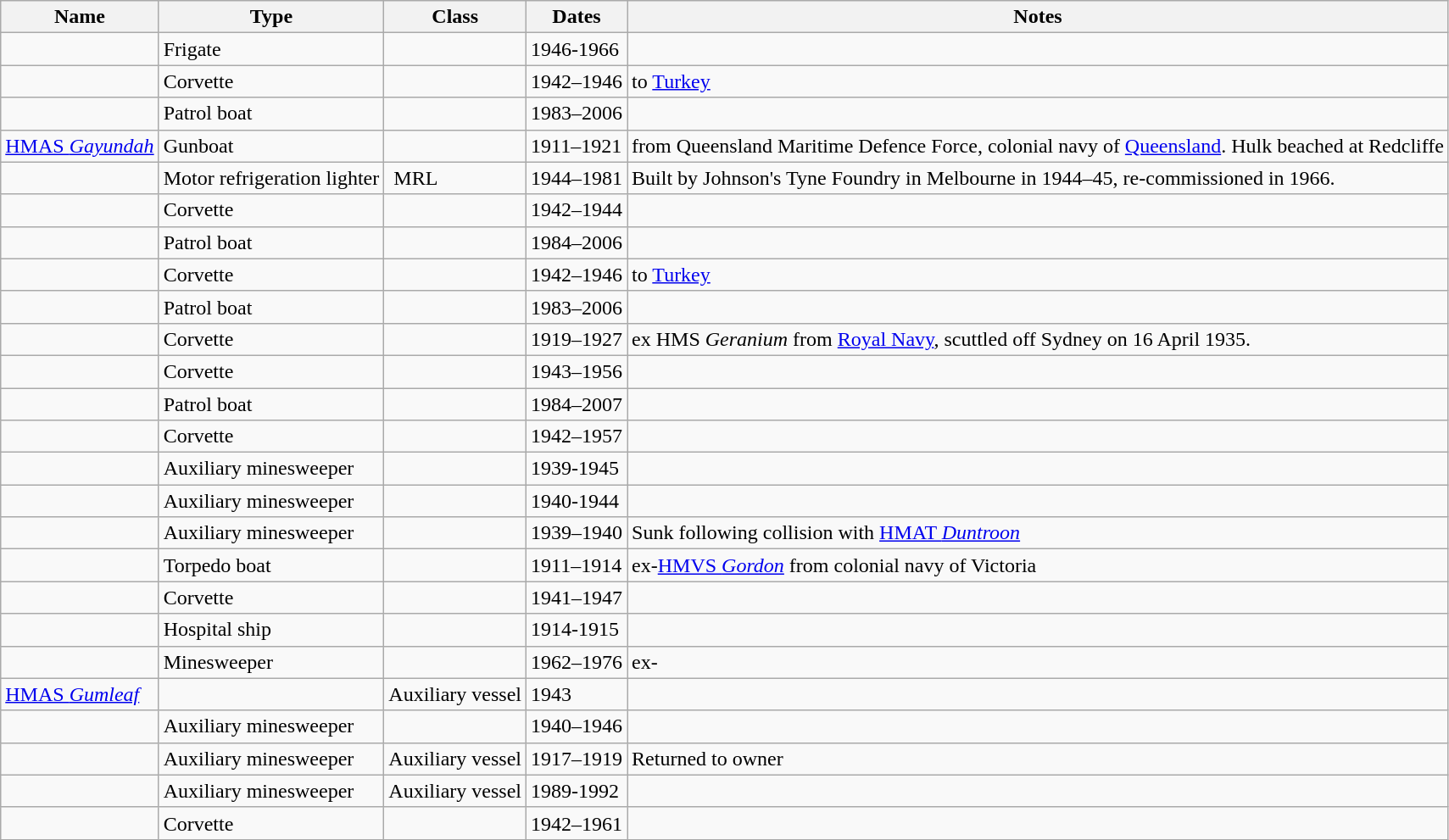<table class="wikitable sortable" border="1">
<tr>
<th>Name</th>
<th>Type</th>
<th>Class</th>
<th>Dates</th>
<th>Notes</th>
</tr>
<tr>
<td></td>
<td>Frigate</td>
<td></td>
<td>1946-1966</td>
<td> </td>
</tr>
<tr>
<td></td>
<td>Corvette</td>
<td></td>
<td>1942–1946</td>
<td>to <a href='#'>Turkey</a></td>
</tr>
<tr>
<td></td>
<td>Patrol boat</td>
<td></td>
<td>1983–2006</td>
<td> </td>
</tr>
<tr>
<td><a href='#'>HMAS <em>Gayundah</em></a></td>
<td>Gunboat</td>
<td> </td>
<td>1911–1921</td>
<td>from Queensland Maritime Defence Force, colonial navy of <a href='#'>Queensland</a>. Hulk beached at Redcliffe</td>
</tr>
<tr |->
<td></td>
<td>Motor refrigeration lighter</td>
<td> MRL</td>
<td>1944–1981</td>
<td>Built by Johnson's Tyne Foundry in Melbourne in 1944–45, re-commissioned in 1966.</td>
</tr>
<tr>
<td></td>
<td>Corvette</td>
<td></td>
<td>1942–1944</td>
<td> </td>
</tr>
<tr>
<td></td>
<td>Patrol boat</td>
<td></td>
<td>1984–2006</td>
<td> </td>
</tr>
<tr>
<td></td>
<td>Corvette</td>
<td></td>
<td>1942–1946</td>
<td>to <a href='#'>Turkey</a></td>
</tr>
<tr>
<td></td>
<td>Patrol boat</td>
<td></td>
<td>1983–2006</td>
<td> </td>
</tr>
<tr>
<td></td>
<td>Corvette</td>
<td></td>
<td>1919–1927</td>
<td>ex HMS <em>Geranium</em> from <a href='#'>Royal Navy</a>, scuttled off Sydney on 16 April 1935.</td>
</tr>
<tr>
<td></td>
<td>Corvette</td>
<td></td>
<td>1943–1956</td>
<td> </td>
</tr>
<tr>
<td></td>
<td>Patrol boat</td>
<td></td>
<td>1984–2007</td>
<td> </td>
</tr>
<tr>
<td></td>
<td>Corvette</td>
<td></td>
<td>1942–1957</td>
<td> </td>
</tr>
<tr>
<td></td>
<td>Auxiliary minesweeper</td>
<td> </td>
<td>1939-1945</td>
<td> </td>
</tr>
<tr>
<td></td>
<td>Auxiliary minesweeper</td>
<td> </td>
<td>1940-1944</td>
<td> </td>
</tr>
<tr>
<td></td>
<td>Auxiliary minesweeper</td>
<td> </td>
<td>1939–1940</td>
<td>Sunk following collision with <a href='#'>HMAT <em>Duntroon</em></a></td>
</tr>
<tr>
<td></td>
<td>Torpedo boat</td>
<td> </td>
<td>1911–1914</td>
<td>ex-<a href='#'>HMVS <em>Gordon</em></a> from colonial navy of Victoria</td>
</tr>
<tr>
<td></td>
<td>Corvette</td>
<td></td>
<td>1941–1947</td>
<td> </td>
</tr>
<tr>
<td></td>
<td>Hospital ship</td>
<td> </td>
<td>1914-1915</td>
<td> </td>
</tr>
<tr>
<td></td>
<td>Minesweeper</td>
<td></td>
<td>1962–1976</td>
<td>ex-</td>
</tr>
<tr>
<td><a href='#'>HMAS <em>Gumleaf</em></a></td>
<td></td>
<td>Auxiliary vessel</td>
<td>1943</td>
<td></td>
</tr>
<tr>
<td></td>
<td>Auxiliary minesweeper</td>
<td> </td>
<td>1940–1946</td>
<td> </td>
</tr>
<tr>
<td></td>
<td>Auxiliary minesweeper</td>
<td>Auxiliary vessel</td>
<td>1917–1919</td>
<td>Returned to owner</td>
</tr>
<tr>
<td></td>
<td>Auxiliary minesweeper</td>
<td>Auxiliary vessel</td>
<td>1989-1992</td>
<td></td>
</tr>
<tr>
<td></td>
<td>Corvette</td>
<td></td>
<td>1942–1961</td>
<td> </td>
</tr>
</table>
